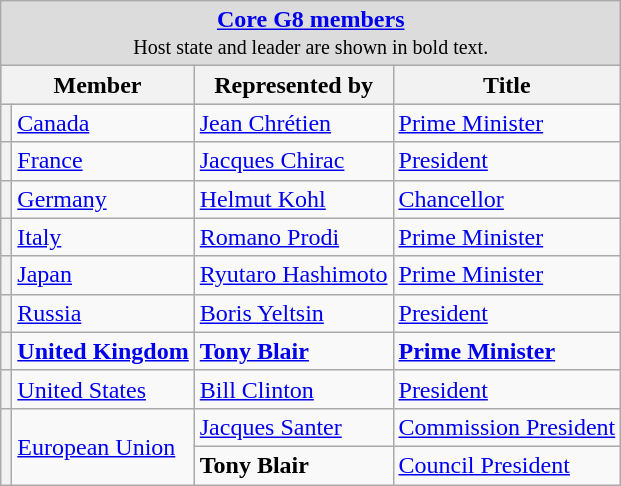<table class="wikitable">
<tr>
<td colspan="4" style="text-align: center; background:Gainsboro"><strong><a href='#'>Core G8 members</a></strong><br><small>Host state and leader are shown in bold text.</small></td>
</tr>
<tr style="background:LightSteelBlue; text-align:center;">
<th colspan=2>Member</th>
<th>Represented by</th>
<th>Title</th>
</tr>
<tr>
<th></th>
<td><a href='#'>Canada</a></td>
<td><a href='#'>Jean Chrétien</a></td>
<td><a href='#'>Prime Minister</a></td>
</tr>
<tr>
<th></th>
<td><a href='#'>France</a></td>
<td><a href='#'>Jacques Chirac</a></td>
<td><a href='#'>President</a></td>
</tr>
<tr>
<th></th>
<td><a href='#'>Germany</a></td>
<td><a href='#'>Helmut Kohl</a></td>
<td><a href='#'>Chancellor</a></td>
</tr>
<tr>
<th></th>
<td><a href='#'>Italy</a></td>
<td><a href='#'>Romano Prodi</a></td>
<td><a href='#'>Prime Minister</a></td>
</tr>
<tr>
<th></th>
<td><a href='#'>Japan</a></td>
<td><a href='#'>Ryutaro Hashimoto</a></td>
<td><a href='#'>Prime Minister</a></td>
</tr>
<tr>
<th></th>
<td><a href='#'>Russia</a></td>
<td><a href='#'>Boris Yeltsin</a></td>
<td><a href='#'>President</a></td>
</tr>
<tr>
<th></th>
<td><strong><a href='#'>United Kingdom</a></strong></td>
<td><strong><a href='#'>Tony Blair</a></strong></td>
<td><strong><a href='#'>Prime Minister</a></strong></td>
</tr>
<tr>
<th></th>
<td><a href='#'>United States</a></td>
<td><a href='#'>Bill Clinton</a></td>
<td><a href='#'>President</a></td>
</tr>
<tr>
<th rowspan="2"></th>
<td rowspan="2"><a href='#'>European Union</a></td>
<td><a href='#'>Jacques Santer</a></td>
<td><a href='#'>Commission President</a></td>
</tr>
<tr>
<td><strong>Tony Blair</strong></td>
<td><a href='#'>Council President</a></td>
</tr>
</table>
